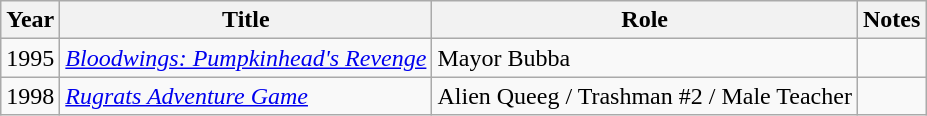<table class="wikitable sortable">
<tr>
<th>Year</th>
<th>Title</th>
<th>Role</th>
<th>Notes</th>
</tr>
<tr>
<td>1995</td>
<td><em><a href='#'>Bloodwings: Pumpkinhead's Revenge</a></em></td>
<td>Mayor Bubba</td>
<td></td>
</tr>
<tr>
<td>1998</td>
<td><em><a href='#'>Rugrats Adventure Game</a></em></td>
<td>Alien Queeg / Trashman #2 / Male Teacher</td>
<td></td>
</tr>
</table>
